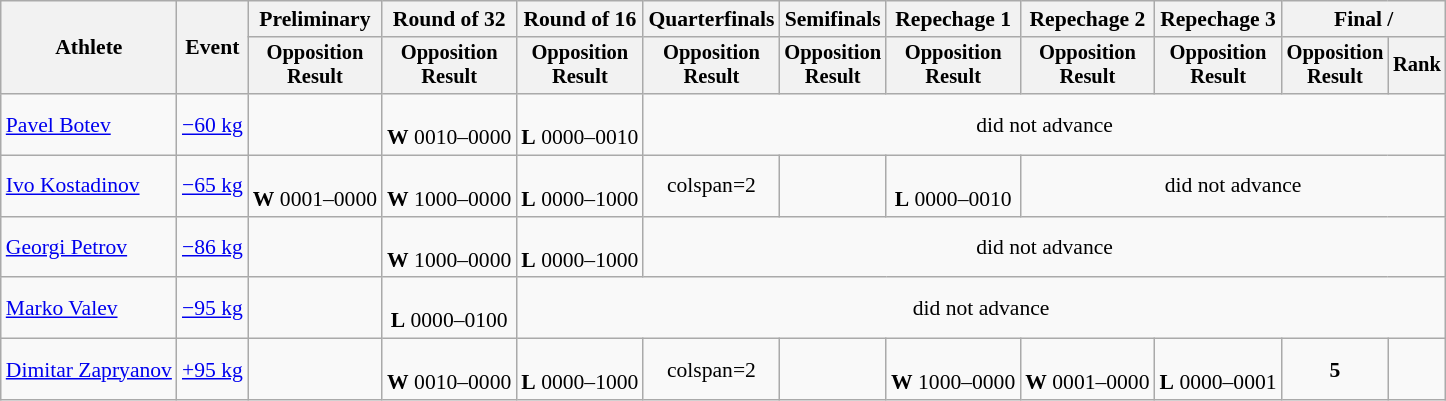<table class="wikitable" style="font-size:90%; text-align:center;">
<tr>
<th rowspan="2">Athlete</th>
<th rowspan="2">Event</th>
<th>Preliminary</th>
<th>Round of 32</th>
<th>Round of 16</th>
<th>Quarterfinals</th>
<th>Semifinals</th>
<th>Repechage 1</th>
<th>Repechage 2</th>
<th>Repechage 3</th>
<th colspan=2>Final / </th>
</tr>
<tr style="font-size:95%">
<th>Opposition<br>Result</th>
<th>Opposition<br>Result</th>
<th>Opposition<br>Result</th>
<th>Opposition<br>Result</th>
<th>Opposition<br>Result</th>
<th>Opposition<br>Result</th>
<th>Opposition<br>Result</th>
<th>Opposition<br>Result</th>
<th>Opposition<br>Result</th>
<th>Rank</th>
</tr>
<tr>
<td align=left><a href='#'>Pavel Botev</a></td>
<td align=left><a href='#'>−60 kg</a></td>
<td></td>
<td><br><strong>W</strong> 0010–0000</td>
<td><br><strong>L</strong> 0000–0010</td>
<td colspan=8>did not advance</td>
</tr>
<tr>
<td align=left><a href='#'>Ivo Kostadinov</a></td>
<td align=left><a href='#'>−65 kg</a></td>
<td><br><strong>W</strong> 0001–0000</td>
<td><br><strong>W</strong> 1000–0000</td>
<td><br><strong>L</strong> 0000–1000</td>
<td>colspan=2 </td>
<td></td>
<td><br><strong>L</strong> 0000–0010</td>
<td colspan=8>did not advance</td>
</tr>
<tr>
<td align=left><a href='#'>Georgi Petrov</a></td>
<td align=left><a href='#'>−86 kg</a></td>
<td></td>
<td><br><strong>W</strong> 1000–0000</td>
<td><br><strong>L</strong> 0000–1000</td>
<td colspan=8>did not advance</td>
</tr>
<tr>
<td align=left><a href='#'>Marko Valev</a></td>
<td align=left><a href='#'>−95 kg</a></td>
<td></td>
<td><br><strong>L</strong> 0000–0100</td>
<td colspan=8>did not advance</td>
</tr>
<tr>
<td align=left><a href='#'>Dimitar Zapryanov</a></td>
<td align=left><a href='#'>+95 kg</a></td>
<td></td>
<td><br><strong>W</strong> 0010–0000</td>
<td><br><strong>L</strong> 0000–1000</td>
<td>colspan=2 </td>
<td></td>
<td><br><strong>W</strong> 1000–0000</td>
<td><br><strong>W</strong> 0001–0000</td>
<td><br><strong>L</strong> 0000–0001</td>
<td><strong>5</strong></td>
</tr>
</table>
